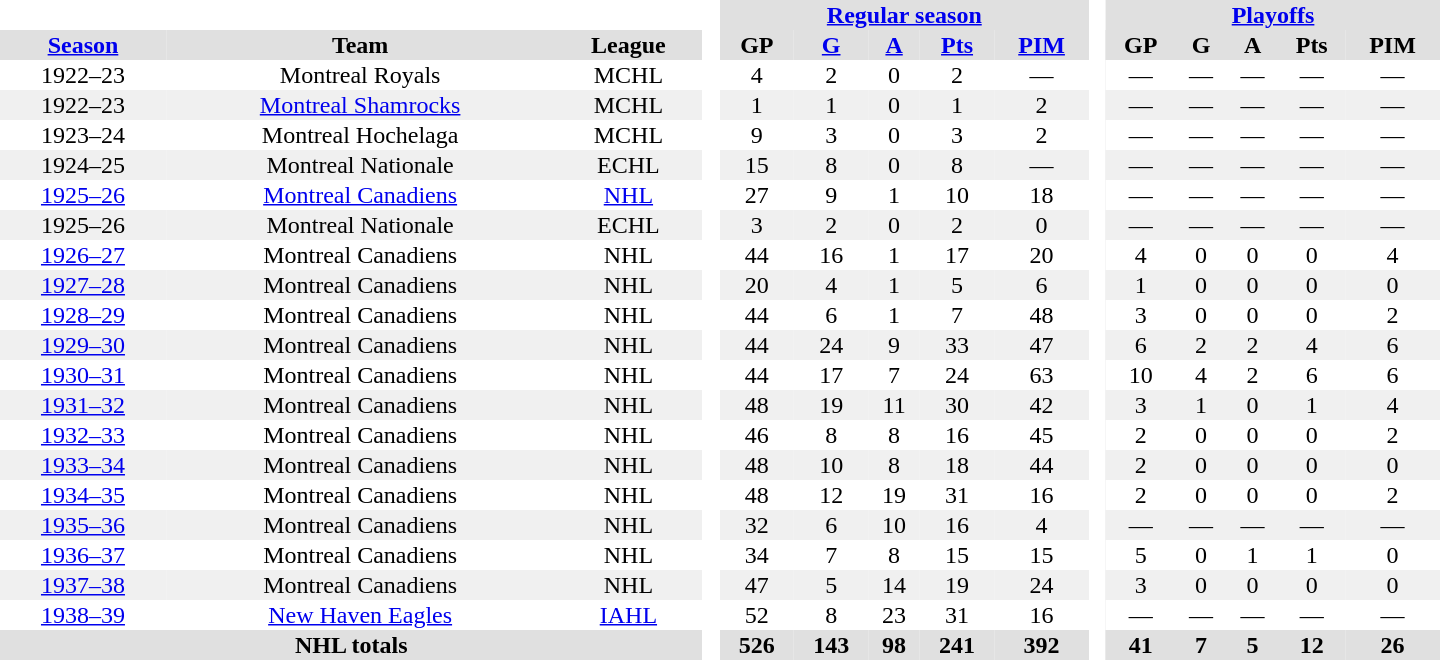<table border="0" cellpadding="1" cellspacing="0" style="text-align:center; width:60em">
<tr bgcolor="#e0e0e0">
<th colspan="3" bgcolor="#ffffff"> </th>
<th rowspan="99" bgcolor="#ffffff"> </th>
<th colspan="5"><a href='#'>Regular season</a></th>
<th rowspan="99" bgcolor="#ffffff"> </th>
<th colspan="5"><a href='#'>Playoffs</a></th>
</tr>
<tr bgcolor="#e0e0e0">
<th><a href='#'>Season</a></th>
<th>Team</th>
<th>League</th>
<th>GP</th>
<th><a href='#'>G</a></th>
<th><a href='#'>A</a></th>
<th><a href='#'>Pts</a></th>
<th><a href='#'>PIM</a></th>
<th>GP</th>
<th>G</th>
<th>A</th>
<th>Pts</th>
<th>PIM</th>
</tr>
<tr>
<td>1922–23</td>
<td>Montreal Royals</td>
<td>MCHL</td>
<td>4</td>
<td>2</td>
<td>0</td>
<td>2</td>
<td>—</td>
<td>—</td>
<td>—</td>
<td>—</td>
<td>—</td>
<td>—</td>
</tr>
<tr bgcolor="#f0f0f0">
<td>1922–23</td>
<td><a href='#'>Montreal Shamrocks</a></td>
<td>MCHL</td>
<td>1</td>
<td>1</td>
<td>0</td>
<td>1</td>
<td>2</td>
<td>—</td>
<td>—</td>
<td>—</td>
<td>—</td>
<td>—</td>
</tr>
<tr>
<td>1923–24</td>
<td>Montreal Hochelaga</td>
<td>MCHL</td>
<td>9</td>
<td>3</td>
<td>0</td>
<td>3</td>
<td>2</td>
<td>—</td>
<td>—</td>
<td>—</td>
<td>—</td>
<td>—</td>
</tr>
<tr bgcolor="#f0f0f0">
<td>1924–25</td>
<td>Montreal Nationale</td>
<td>ECHL</td>
<td>15</td>
<td>8</td>
<td>0</td>
<td>8</td>
<td>—</td>
<td>—</td>
<td>—</td>
<td>—</td>
<td>—</td>
<td>—</td>
</tr>
<tr>
<td><a href='#'>1925–26</a></td>
<td><a href='#'>Montreal Canadiens</a></td>
<td><a href='#'>NHL</a></td>
<td>27</td>
<td>9</td>
<td>1</td>
<td>10</td>
<td>18</td>
<td>—</td>
<td>—</td>
<td>—</td>
<td>—</td>
<td>—</td>
</tr>
<tr bgcolor="#f0f0f0">
<td>1925–26</td>
<td>Montreal Nationale</td>
<td>ECHL</td>
<td>3</td>
<td>2</td>
<td>0</td>
<td>2</td>
<td>0</td>
<td>—</td>
<td>—</td>
<td>—</td>
<td>—</td>
<td>—</td>
</tr>
<tr>
<td><a href='#'>1926–27</a></td>
<td>Montreal Canadiens</td>
<td>NHL</td>
<td>44</td>
<td>16</td>
<td>1</td>
<td>17</td>
<td>20</td>
<td>4</td>
<td>0</td>
<td>0</td>
<td>0</td>
<td>4</td>
</tr>
<tr bgcolor="#f0f0f0">
<td><a href='#'>1927–28</a></td>
<td>Montreal Canadiens</td>
<td>NHL</td>
<td>20</td>
<td>4</td>
<td>1</td>
<td>5</td>
<td>6</td>
<td>1</td>
<td>0</td>
<td>0</td>
<td>0</td>
<td>0</td>
</tr>
<tr>
<td><a href='#'>1928–29</a></td>
<td>Montreal Canadiens</td>
<td>NHL</td>
<td>44</td>
<td>6</td>
<td>1</td>
<td>7</td>
<td>48</td>
<td>3</td>
<td>0</td>
<td>0</td>
<td>0</td>
<td>2</td>
</tr>
<tr bgcolor="#f0f0f0">
<td><a href='#'>1929–30</a></td>
<td>Montreal Canadiens</td>
<td>NHL</td>
<td>44</td>
<td>24</td>
<td>9</td>
<td>33</td>
<td>47</td>
<td>6</td>
<td>2</td>
<td>2</td>
<td>4</td>
<td>6</td>
</tr>
<tr>
<td><a href='#'>1930–31</a></td>
<td>Montreal Canadiens</td>
<td>NHL</td>
<td>44</td>
<td>17</td>
<td>7</td>
<td>24</td>
<td>63</td>
<td>10</td>
<td>4</td>
<td>2</td>
<td>6</td>
<td>6</td>
</tr>
<tr bgcolor="#f0f0f0">
<td><a href='#'>1931–32</a></td>
<td>Montreal Canadiens</td>
<td>NHL</td>
<td>48</td>
<td>19</td>
<td>11</td>
<td>30</td>
<td>42</td>
<td>3</td>
<td>1</td>
<td>0</td>
<td>1</td>
<td>4</td>
</tr>
<tr>
<td><a href='#'>1932–33</a></td>
<td>Montreal Canadiens</td>
<td>NHL</td>
<td>46</td>
<td>8</td>
<td>8</td>
<td>16</td>
<td>45</td>
<td>2</td>
<td>0</td>
<td>0</td>
<td>0</td>
<td>2</td>
</tr>
<tr bgcolor="#f0f0f0">
<td><a href='#'>1933–34</a></td>
<td>Montreal Canadiens</td>
<td>NHL</td>
<td>48</td>
<td>10</td>
<td>8</td>
<td>18</td>
<td>44</td>
<td>2</td>
<td>0</td>
<td>0</td>
<td>0</td>
<td>0</td>
</tr>
<tr>
<td><a href='#'>1934–35</a></td>
<td>Montreal Canadiens</td>
<td>NHL</td>
<td>48</td>
<td>12</td>
<td>19</td>
<td>31</td>
<td>16</td>
<td>2</td>
<td>0</td>
<td>0</td>
<td>0</td>
<td>2</td>
</tr>
<tr bgcolor="#f0f0f0">
<td><a href='#'>1935–36</a></td>
<td>Montreal Canadiens</td>
<td>NHL</td>
<td>32</td>
<td>6</td>
<td>10</td>
<td>16</td>
<td>4</td>
<td>—</td>
<td>—</td>
<td>—</td>
<td>—</td>
<td>—</td>
</tr>
<tr>
<td><a href='#'>1936–37</a></td>
<td>Montreal Canadiens</td>
<td>NHL</td>
<td>34</td>
<td>7</td>
<td>8</td>
<td>15</td>
<td>15</td>
<td>5</td>
<td>0</td>
<td>1</td>
<td>1</td>
<td>0</td>
</tr>
<tr bgcolor="#f0f0f0">
<td><a href='#'>1937–38</a></td>
<td>Montreal Canadiens</td>
<td>NHL</td>
<td>47</td>
<td>5</td>
<td>14</td>
<td>19</td>
<td>24</td>
<td>3</td>
<td>0</td>
<td>0</td>
<td>0</td>
<td>0</td>
</tr>
<tr>
<td><a href='#'>1938–39</a></td>
<td><a href='#'>New Haven Eagles</a></td>
<td><a href='#'>IAHL</a></td>
<td>52</td>
<td>8</td>
<td>23</td>
<td>31</td>
<td>16</td>
<td>—</td>
<td>—</td>
<td>—</td>
<td>—</td>
<td>—</td>
</tr>
<tr bgcolor="#e0e0e0">
<th colspan="3">NHL totals</th>
<th>526</th>
<th>143</th>
<th>98</th>
<th>241</th>
<th>392</th>
<th>41</th>
<th>7</th>
<th>5</th>
<th>12</th>
<th>26</th>
</tr>
</table>
